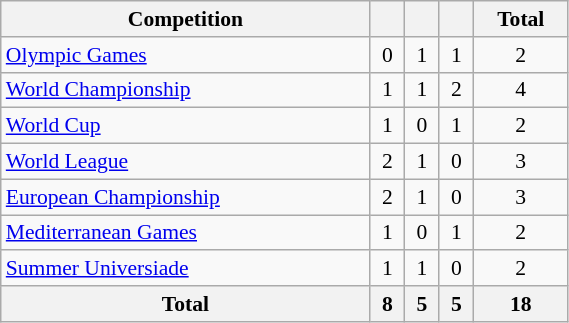<table class="wikitable" width=30% style="font-size:90%; text-align:center;">
<tr>
<th>Competition</th>
<th></th>
<th></th>
<th></th>
<th>Total</th>
</tr>
<tr>
<td align=left><a href='#'>Olympic Games</a></td>
<td>0</td>
<td>1</td>
<td>1</td>
<td>2</td>
</tr>
<tr>
<td align=left><a href='#'>World Championship</a></td>
<td>1</td>
<td>1</td>
<td>2</td>
<td>4</td>
</tr>
<tr>
<td align=left><a href='#'>World Cup</a></td>
<td>1</td>
<td>0</td>
<td>1</td>
<td>2</td>
</tr>
<tr>
<td align=left><a href='#'>World League</a></td>
<td>2</td>
<td>1</td>
<td>0</td>
<td>3</td>
</tr>
<tr>
<td align=left><a href='#'>European Championship</a></td>
<td>2</td>
<td>1</td>
<td>0</td>
<td>3</td>
</tr>
<tr>
<td align=left><a href='#'>Mediterranean Games</a></td>
<td>1</td>
<td>0</td>
<td>1</td>
<td>2</td>
</tr>
<tr>
<td align=left><a href='#'>Summer Universiade</a></td>
<td>1</td>
<td>1</td>
<td>0</td>
<td>2</td>
</tr>
<tr>
<th>Total</th>
<th>8</th>
<th>5</th>
<th>5</th>
<th>18</th>
</tr>
</table>
